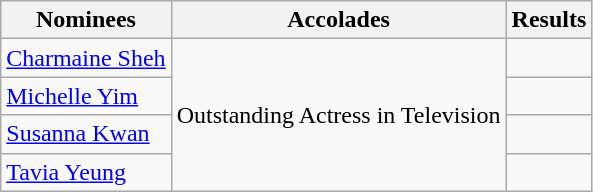<table class="wikitable">
<tr>
<th>Nominees</th>
<th>Accolades</th>
<th>Results</th>
</tr>
<tr>
<td><a href='#'>Charmaine Sheh</a></td>
<td rowspan="4">Outstanding Actress in Television</td>
<td></td>
</tr>
<tr>
<td><a href='#'>Michelle Yim</a></td>
<td></td>
</tr>
<tr>
<td><a href='#'>Susanna Kwan</a></td>
<td></td>
</tr>
<tr>
<td><a href='#'>Tavia Yeung</a></td>
<td></td>
</tr>
</table>
